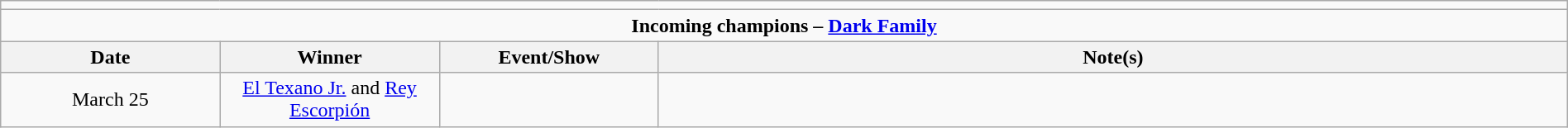<table class="wikitable" style="text-align:center; width:100%;">
<tr>
<td colspan="5"></td>
</tr>
<tr>
<td colspan="5"><strong>Incoming champions – <a href='#'>Dark Family</a> </strong></td>
</tr>
<tr>
<th width=14%>Date</th>
<th width=14%>Winner</th>
<th width=14%>Event/Show</th>
<th width=58%>Note(s)</th>
</tr>
<tr>
<td>March 25</td>
<td><a href='#'>El Texano Jr.</a> and <a href='#'>Rey Escorpión</a></td>
<td></td>
<td align=left></td>
</tr>
</table>
